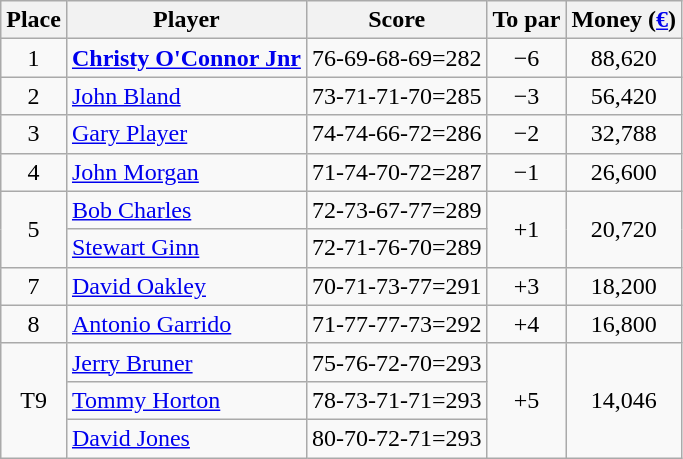<table class="wikitable">
<tr>
<th>Place</th>
<th>Player</th>
<th>Score</th>
<th>To par</th>
<th>Money (<a href='#'>€</a>)</th>
</tr>
<tr>
<td align="center">1</td>
<td> <strong><a href='#'>Christy O'Connor Jnr</a></strong></td>
<td>76-69-68-69=282</td>
<td align="center">−6</td>
<td align="center">88,620</td>
</tr>
<tr>
<td align="center">2</td>
<td> <a href='#'>John Bland</a></td>
<td>73-71-71-70=285</td>
<td align="center">−3</td>
<td align="center">56,420</td>
</tr>
<tr>
<td align="center">3</td>
<td> <a href='#'>Gary Player</a></td>
<td>74-74-66-72=286</td>
<td align="center">−2</td>
<td align="center">32,788</td>
</tr>
<tr>
<td align="center">4</td>
<td> <a href='#'>John Morgan</a></td>
<td>71-74-70-72=287</td>
<td align="center">−1</td>
<td align="center">26,600</td>
</tr>
<tr>
<td rowspan="2" align=center>5</td>
<td> <a href='#'>Bob Charles</a></td>
<td>72-73-67-77=289</td>
<td rowspan="2" align="center">+1</td>
<td rowspan="2" align="center">20,720</td>
</tr>
<tr>
<td> <a href='#'>Stewart Ginn</a></td>
<td>72-71-76-70=289</td>
</tr>
<tr>
<td align=center>7</td>
<td> <a href='#'>David Oakley</a></td>
<td>70-71-73-77=291</td>
<td align=center>+3</td>
<td align=center>18,200</td>
</tr>
<tr>
<td align="center">8</td>
<td> <a href='#'>Antonio Garrido</a></td>
<td>71-77-77-73=292</td>
<td align="center">+4</td>
<td align="center">16,800</td>
</tr>
<tr>
<td rowspan="3" align="center">T9</td>
<td> <a href='#'>Jerry Bruner</a></td>
<td>75-76-72-70=293</td>
<td rowspan="3" align="center">+5</td>
<td rowspan="3" align="center">14,046</td>
</tr>
<tr>
<td> <a href='#'>Tommy Horton</a></td>
<td>78-73-71-71=293</td>
</tr>
<tr>
<td> <a href='#'>David Jones</a></td>
<td>80-70-72-71=293</td>
</tr>
</table>
